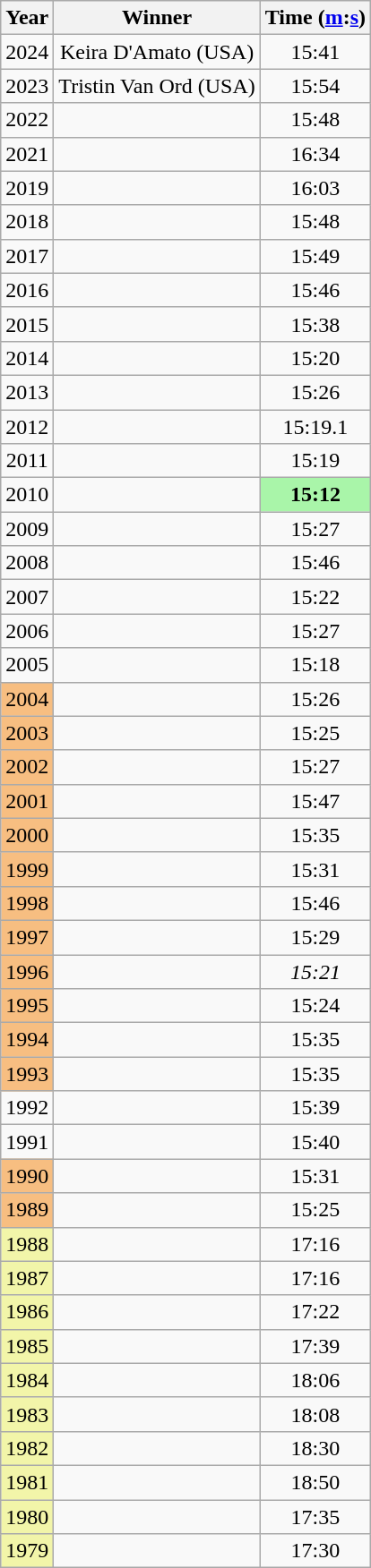<table class="wikitable sortable" style="text-align:center">
<tr>
<th>Year</th>
<th>Winner</th>
<th>Time (<a href='#'>m</a>:<a href='#'>s</a>)</th>
</tr>
<tr>
<td>2024</td>
<td>Keira D'Amato (USA)</td>
<td>15:41</td>
</tr>
<tr>
<td>2023</td>
<td>Tristin Van Ord (USA)</td>
<td>15:54</td>
</tr>
<tr>
<td>2022</td>
<td align="left"></td>
<td>15:48</td>
</tr>
<tr>
<td>2021</td>
<td align="left"></td>
<td>16:34</td>
</tr>
<tr>
<td>2019</td>
<td align="left"></td>
<td>16:03</td>
</tr>
<tr>
<td>2018</td>
<td align="left"></td>
<td>15:48</td>
</tr>
<tr>
<td>2017</td>
<td align="left"></td>
<td>15:49</td>
</tr>
<tr>
<td>2016</td>
<td align="left"></td>
<td>15:46</td>
</tr>
<tr>
<td>2015</td>
<td align="left"></td>
<td>15:38</td>
</tr>
<tr>
<td>2014</td>
<td align="left"></td>
<td>15:20</td>
</tr>
<tr>
<td>2013</td>
<td align="left"></td>
<td>15:26</td>
</tr>
<tr>
<td>2012</td>
<td align="left"></td>
<td>15:19.1</td>
</tr>
<tr>
<td>2011</td>
<td align="left"></td>
<td>15:19</td>
</tr>
<tr>
<td>2010</td>
<td align="left"></td>
<td bgcolor="#A9F5A9"><strong>15:12</strong></td>
</tr>
<tr>
<td>2009</td>
<td align="left"></td>
<td>15:27</td>
</tr>
<tr>
<td>2008</td>
<td align="left"></td>
<td>15:46</td>
</tr>
<tr>
<td>2007</td>
<td align="left"></td>
<td>15:22</td>
</tr>
<tr>
<td>2006</td>
<td align="left"></td>
<td>15:27</td>
</tr>
<tr>
<td>2005</td>
<td align="left"></td>
<td>15:18</td>
</tr>
<tr>
<td bgcolor="#F7BE81">2004</td>
<td align="left"></td>
<td>15:26</td>
</tr>
<tr>
<td bgcolor="#F7BE81">2003</td>
<td align="left"></td>
<td>15:25</td>
</tr>
<tr>
<td bgcolor="#F7BE81">2002</td>
<td align="left"></td>
<td>15:27</td>
</tr>
<tr>
<td bgcolor="#F7BE81">2001</td>
<td align="left"></td>
<td>15:47</td>
</tr>
<tr>
<td bgcolor="#F7BE81">2000</td>
<td align="left"></td>
<td>15:35</td>
</tr>
<tr>
<td bgcolor="#F7BE81">1999</td>
<td align="left"></td>
<td>15:31</td>
</tr>
<tr>
<td bgcolor="#F7BE81">1998</td>
<td align="left"></td>
<td>15:46</td>
</tr>
<tr>
<td bgcolor="#F7BE81">1997</td>
<td align="left"></td>
<td>15:29</td>
</tr>
<tr>
<td bgcolor="#F7BE81">1996</td>
<td align="left"></td>
<td><em>15:21</em></td>
</tr>
<tr>
<td bgcolor="#F7BE81">1995</td>
<td align="left"></td>
<td>15:24</td>
</tr>
<tr>
<td bgcolor="#F7BE81">1994</td>
<td align="left"></td>
<td>15:35</td>
</tr>
<tr>
<td bgcolor="#F7BE81">1993</td>
<td align="left"></td>
<td>15:35</td>
</tr>
<tr>
<td>1992</td>
<td align="left"></td>
<td>15:39</td>
</tr>
<tr>
<td>1991</td>
<td align="left"></td>
<td>15:40</td>
</tr>
<tr>
<td bgcolor="#F7BE81">1990</td>
<td align="left"></td>
<td>15:31</td>
</tr>
<tr>
<td bgcolor="#F7BE81">1989</td>
<td align="left"></td>
<td>15:25</td>
</tr>
<tr>
<td bgcolor="#F2F5A9">1988</td>
<td align="left"></td>
<td>17:16</td>
</tr>
<tr>
<td bgcolor="#F2F5A9">1987</td>
<td align="left"></td>
<td>17:16</td>
</tr>
<tr>
<td bgcolor="#F2F5A9">1986</td>
<td align="left"></td>
<td>17:22</td>
</tr>
<tr>
<td bgcolor="#F2F5A9">1985</td>
<td align="left"></td>
<td>17:39</td>
</tr>
<tr>
<td bgcolor="#F2F5A9">1984</td>
<td align="left"></td>
<td>18:06</td>
</tr>
<tr>
<td bgcolor="#F2F5A9">1983</td>
<td align="left"></td>
<td>18:08</td>
</tr>
<tr>
<td bgcolor="#F2F5A9">1982</td>
<td align="left"></td>
<td>18:30</td>
</tr>
<tr>
<td bgcolor="#F2F5A9">1981</td>
<td align="left"></td>
<td>18:50</td>
</tr>
<tr>
<td bgcolor="#F2F5A9">1980</td>
<td align="left"></td>
<td>17:35</td>
</tr>
<tr>
<td bgcolor="#F2F5A9">1979</td>
<td align="left"></td>
<td>17:30</td>
</tr>
</table>
